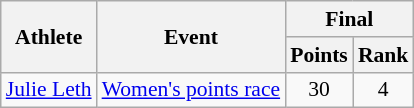<table class="wikitable" style="font-size:90%">
<tr>
<th rowspan=2>Athlete</th>
<th rowspan=2>Event</th>
<th colspan=2>Final</th>
</tr>
<tr>
<th>Points</th>
<th>Rank</th>
</tr>
<tr align=center>
<td align=left><a href='#'>Julie Leth</a></td>
<td align=left><a href='#'>Women's points race</a></td>
<td>30</td>
<td>4</td>
</tr>
</table>
